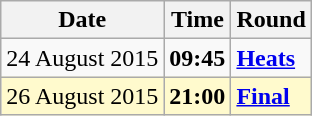<table class="wikitable">
<tr>
<th>Date</th>
<th>Time</th>
<th>Round</th>
</tr>
<tr>
<td>24 August 2015</td>
<td><strong>09:45</strong></td>
<td><strong><a href='#'>Heats</a></strong></td>
</tr>
<tr style=background:lemonchiffon>
<td>26 August 2015</td>
<td><strong>21:00</strong></td>
<td><strong><a href='#'>Final</a></strong></td>
</tr>
</table>
